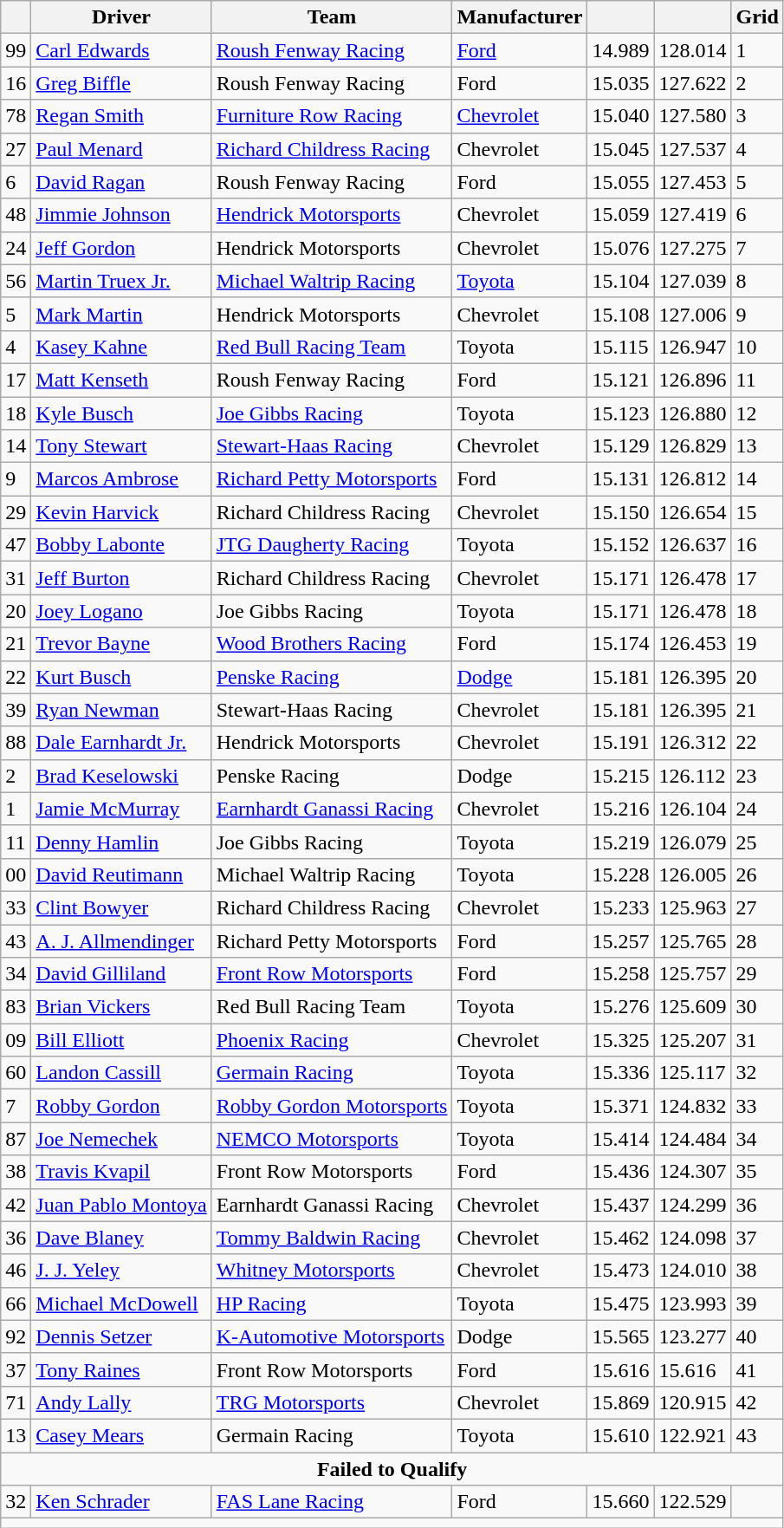<table class="wikitable">
<tr>
<th></th>
<th>Driver</th>
<th>Team</th>
<th>Manufacturer</th>
<th></th>
<th></th>
<th>Grid</th>
</tr>
<tr ->
<td>99</td>
<td><a href='#'>Carl Edwards</a></td>
<td><a href='#'>Roush Fenway Racing</a></td>
<td><a href='#'>Ford</a></td>
<td>14.989</td>
<td>128.014</td>
<td>1</td>
</tr>
<tr>
<td>16</td>
<td><a href='#'>Greg Biffle</a></td>
<td>Roush Fenway Racing</td>
<td>Ford</td>
<td>15.035</td>
<td>127.622</td>
<td>2</td>
</tr>
<tr>
<td>78</td>
<td><a href='#'>Regan Smith</a></td>
<td><a href='#'>Furniture Row Racing</a></td>
<td><a href='#'>Chevrolet</a></td>
<td>15.040</td>
<td>127.580</td>
<td>3</td>
</tr>
<tr>
<td>27</td>
<td><a href='#'>Paul Menard</a></td>
<td><a href='#'>Richard Childress Racing</a></td>
<td>Chevrolet</td>
<td>15.045</td>
<td>127.537</td>
<td>4</td>
</tr>
<tr>
<td>6</td>
<td><a href='#'>David Ragan</a></td>
<td>Roush Fenway Racing</td>
<td>Ford</td>
<td>15.055</td>
<td>127.453</td>
<td>5</td>
</tr>
<tr>
<td>48</td>
<td><a href='#'>Jimmie Johnson</a></td>
<td><a href='#'>Hendrick Motorsports</a></td>
<td>Chevrolet</td>
<td>15.059</td>
<td>127.419</td>
<td>6</td>
</tr>
<tr>
<td>24</td>
<td><a href='#'>Jeff Gordon</a></td>
<td>Hendrick Motorsports</td>
<td>Chevrolet</td>
<td>15.076</td>
<td>127.275</td>
<td>7</td>
</tr>
<tr>
<td>56</td>
<td><a href='#'>Martin Truex Jr.</a></td>
<td><a href='#'>Michael Waltrip Racing</a></td>
<td><a href='#'>Toyota</a></td>
<td>15.104</td>
<td>127.039</td>
<td>8</td>
</tr>
<tr>
<td>5</td>
<td><a href='#'>Mark Martin</a></td>
<td>Hendrick Motorsports</td>
<td>Chevrolet</td>
<td>15.108</td>
<td>127.006</td>
<td>9</td>
</tr>
<tr>
<td>4</td>
<td><a href='#'>Kasey Kahne</a></td>
<td><a href='#'>Red Bull Racing Team</a></td>
<td>Toyota</td>
<td>15.115</td>
<td>126.947</td>
<td>10</td>
</tr>
<tr>
<td>17</td>
<td><a href='#'>Matt Kenseth</a></td>
<td>Roush Fenway Racing</td>
<td>Ford</td>
<td>15.121</td>
<td>126.896</td>
<td>11</td>
</tr>
<tr>
<td>18</td>
<td><a href='#'>Kyle Busch</a></td>
<td><a href='#'>Joe Gibbs Racing</a></td>
<td>Toyota</td>
<td>15.123</td>
<td>126.880</td>
<td>12</td>
</tr>
<tr>
<td>14</td>
<td><a href='#'>Tony Stewart</a></td>
<td><a href='#'>Stewart-Haas Racing</a></td>
<td>Chevrolet</td>
<td>15.129</td>
<td>126.829</td>
<td>13</td>
</tr>
<tr>
<td>9</td>
<td><a href='#'>Marcos Ambrose</a></td>
<td><a href='#'>Richard Petty Motorsports</a></td>
<td>Ford</td>
<td>15.131</td>
<td>126.812</td>
<td>14</td>
</tr>
<tr>
<td>29</td>
<td><a href='#'>Kevin Harvick</a></td>
<td>Richard Childress Racing</td>
<td>Chevrolet</td>
<td>15.150</td>
<td>126.654</td>
<td>15</td>
</tr>
<tr>
<td>47</td>
<td><a href='#'>Bobby Labonte</a></td>
<td><a href='#'>JTG Daugherty Racing</a></td>
<td>Toyota</td>
<td>15.152</td>
<td>126.637</td>
<td>16</td>
</tr>
<tr>
<td>31</td>
<td><a href='#'>Jeff Burton</a></td>
<td>Richard Childress Racing</td>
<td>Chevrolet</td>
<td>15.171</td>
<td>126.478</td>
<td>17</td>
</tr>
<tr>
<td>20</td>
<td><a href='#'>Joey Logano</a></td>
<td>Joe Gibbs Racing</td>
<td>Toyota</td>
<td>15.171</td>
<td>126.478</td>
<td>18</td>
</tr>
<tr>
<td>21</td>
<td><a href='#'>Trevor Bayne</a></td>
<td><a href='#'>Wood Brothers Racing</a></td>
<td>Ford</td>
<td>15.174</td>
<td>126.453</td>
<td>19</td>
</tr>
<tr>
<td>22</td>
<td><a href='#'>Kurt Busch</a></td>
<td><a href='#'>Penske Racing</a></td>
<td><a href='#'>Dodge</a></td>
<td>15.181</td>
<td>126.395</td>
<td>20</td>
</tr>
<tr>
<td>39</td>
<td><a href='#'>Ryan Newman</a></td>
<td>Stewart-Haas Racing</td>
<td>Chevrolet</td>
<td>15.181</td>
<td>126.395</td>
<td>21</td>
</tr>
<tr>
<td>88</td>
<td><a href='#'>Dale Earnhardt Jr.</a></td>
<td>Hendrick Motorsports</td>
<td>Chevrolet</td>
<td>15.191</td>
<td>126.312</td>
<td>22</td>
</tr>
<tr>
<td>2</td>
<td><a href='#'>Brad Keselowski</a></td>
<td>Penske Racing</td>
<td>Dodge</td>
<td>15.215</td>
<td>126.112</td>
<td>23</td>
</tr>
<tr>
<td>1</td>
<td><a href='#'>Jamie McMurray</a></td>
<td><a href='#'>Earnhardt Ganassi Racing</a></td>
<td>Chevrolet</td>
<td>15.216</td>
<td>126.104</td>
<td>24</td>
</tr>
<tr>
<td>11</td>
<td><a href='#'>Denny Hamlin</a></td>
<td>Joe Gibbs Racing</td>
<td>Toyota</td>
<td>15.219</td>
<td>126.079</td>
<td>25</td>
</tr>
<tr>
<td>00</td>
<td><a href='#'>David Reutimann</a></td>
<td>Michael Waltrip Racing</td>
<td>Toyota</td>
<td>15.228</td>
<td>126.005</td>
<td>26</td>
</tr>
<tr>
<td>33</td>
<td><a href='#'>Clint Bowyer</a></td>
<td>Richard Childress Racing</td>
<td>Chevrolet</td>
<td>15.233</td>
<td>125.963</td>
<td>27</td>
</tr>
<tr>
<td>43</td>
<td><a href='#'>A. J. Allmendinger</a></td>
<td>Richard Petty Motorsports</td>
<td>Ford</td>
<td>15.257</td>
<td>125.765</td>
<td>28</td>
</tr>
<tr>
<td>34</td>
<td><a href='#'>David Gilliland</a></td>
<td><a href='#'>Front Row Motorsports</a></td>
<td>Ford</td>
<td>15.258</td>
<td>125.757</td>
<td>29</td>
</tr>
<tr>
<td>83</td>
<td><a href='#'>Brian Vickers</a></td>
<td>Red Bull Racing Team</td>
<td>Toyota</td>
<td>15.276</td>
<td>125.609</td>
<td>30</td>
</tr>
<tr>
<td>09</td>
<td><a href='#'>Bill Elliott</a></td>
<td><a href='#'>Phoenix Racing</a></td>
<td>Chevrolet</td>
<td>15.325</td>
<td>125.207</td>
<td>31</td>
</tr>
<tr>
<td>60</td>
<td><a href='#'>Landon Cassill</a></td>
<td><a href='#'>Germain Racing</a></td>
<td>Toyota</td>
<td>15.336</td>
<td>125.117</td>
<td>32</td>
</tr>
<tr>
<td>7</td>
<td><a href='#'>Robby Gordon</a></td>
<td><a href='#'>Robby Gordon Motorsports</a></td>
<td>Toyota</td>
<td>15.371</td>
<td>124.832</td>
<td>33</td>
</tr>
<tr>
<td>87</td>
<td><a href='#'>Joe Nemechek</a></td>
<td><a href='#'>NEMCO Motorsports</a></td>
<td>Toyota</td>
<td>15.414</td>
<td>124.484</td>
<td>34</td>
</tr>
<tr>
<td>38</td>
<td><a href='#'>Travis Kvapil</a></td>
<td>Front Row Motorsports</td>
<td>Ford</td>
<td>15.436</td>
<td>124.307</td>
<td>35</td>
</tr>
<tr>
<td>42</td>
<td><a href='#'>Juan Pablo Montoya</a></td>
<td>Earnhardt Ganassi Racing</td>
<td>Chevrolet</td>
<td>15.437</td>
<td>124.299</td>
<td>36</td>
</tr>
<tr>
<td>36</td>
<td><a href='#'>Dave Blaney</a></td>
<td><a href='#'>Tommy Baldwin Racing</a></td>
<td>Chevrolet</td>
<td>15.462</td>
<td>124.098</td>
<td>37</td>
</tr>
<tr>
<td>46</td>
<td><a href='#'>J. J. Yeley</a></td>
<td><a href='#'>Whitney Motorsports</a></td>
<td>Chevrolet</td>
<td>15.473</td>
<td>124.010</td>
<td>38</td>
</tr>
<tr>
<td>66</td>
<td><a href='#'>Michael McDowell</a></td>
<td><a href='#'>HP Racing</a></td>
<td>Toyota</td>
<td>15.475</td>
<td>123.993</td>
<td>39</td>
</tr>
<tr>
<td>92</td>
<td><a href='#'>Dennis Setzer</a></td>
<td><a href='#'>K-Automotive Motorsports</a></td>
<td>Dodge</td>
<td>15.565</td>
<td>123.277</td>
<td>40</td>
</tr>
<tr>
<td>37</td>
<td><a href='#'>Tony Raines</a></td>
<td>Front Row Motorsports</td>
<td>Ford</td>
<td>15.616</td>
<td>15.616</td>
<td>41</td>
</tr>
<tr>
<td>71</td>
<td><a href='#'>Andy Lally</a></td>
<td><a href='#'>TRG Motorsports</a></td>
<td>Chevrolet</td>
<td>15.869</td>
<td>120.915</td>
<td>42</td>
</tr>
<tr>
<td>13</td>
<td><a href='#'>Casey Mears</a></td>
<td>Germain Racing</td>
<td>Toyota</td>
<td>15.610</td>
<td>122.921</td>
<td>43</td>
</tr>
<tr>
<td colspan="7" style="text-align:center;"><strong>Failed to Qualify</strong></td>
</tr>
<tr>
<td>32</td>
<td><a href='#'>Ken Schrader</a></td>
<td><a href='#'>FAS Lane Racing</a></td>
<td>Ford</td>
<td>15.660</td>
<td>122.529</td>
<td></td>
</tr>
<tr>
<td colspan="8"></td>
</tr>
</table>
